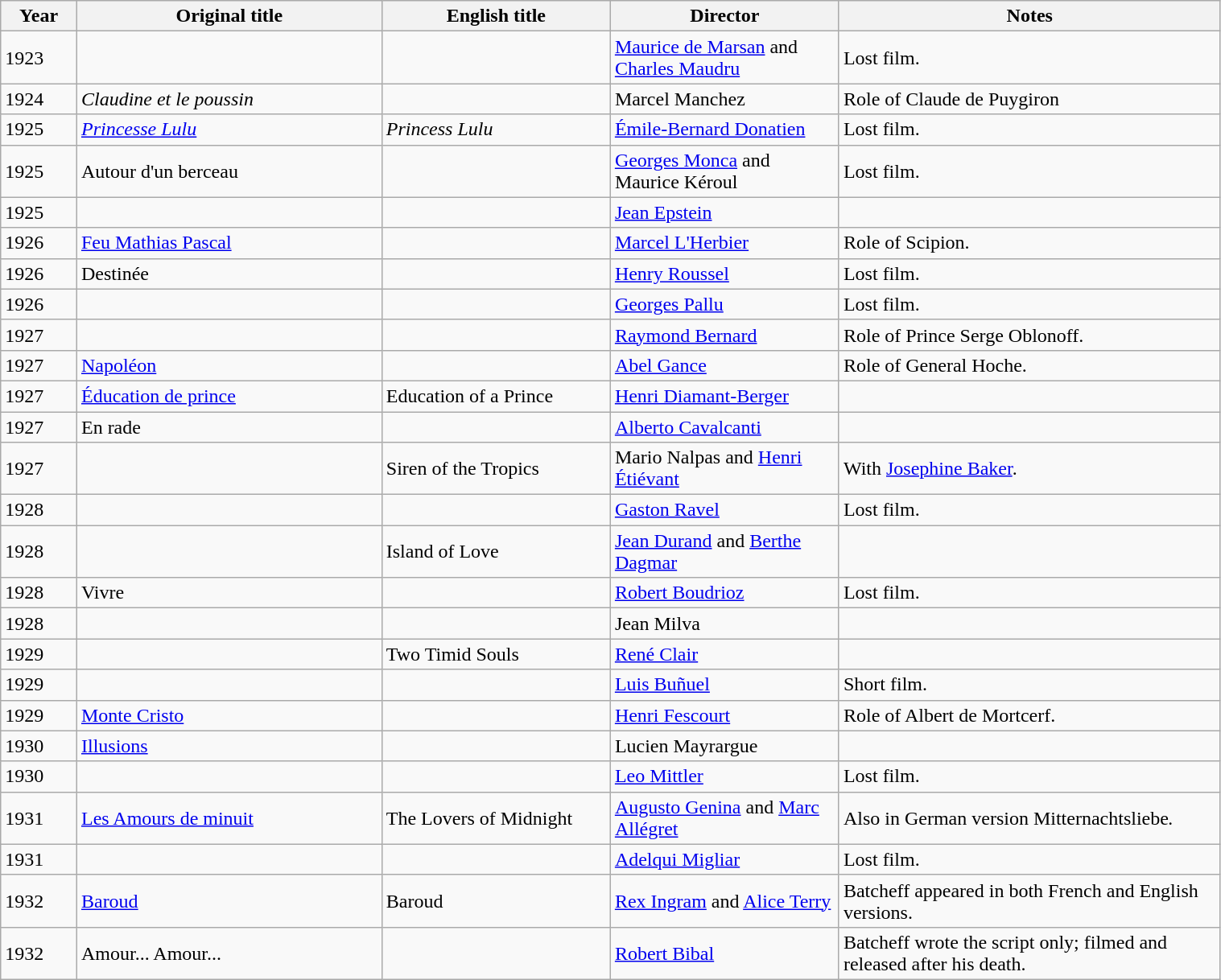<table class="wikitable sortable" width="80%">
<tr>
<th width="5%">Year</th>
<th width="20%">Original title</th>
<th width="15%">English title</th>
<th width="15%">Director</th>
<th class="unsortable" width="25%">Notes</th>
</tr>
<tr>
<td>1923</td>
<td><em></em></td>
<td><em></em></td>
<td><a href='#'>Maurice de Marsan</a> and <a href='#'>Charles Maudru</a></td>
<td>Lost film.</td>
</tr>
<tr>
<td>1924</td>
<td><em>Claudine et le poussin</em></td>
<td></td>
<td>Marcel Manchez</td>
<td>Role of Claude de Puygiron</td>
</tr>
<tr>
<td>1925</td>
<td><em><a href='#'>Princesse Lulu</a></em></td>
<td><em>Princess Lulu</td>
<td><a href='#'>Émile-Bernard Donatien</a></td>
<td>Lost film.</td>
</tr>
<tr>
<td>1925</td>
<td></em>Autour d'un berceau<em></td>
<td></td>
<td><a href='#'>Georges Monca</a> and Maurice Kéroul</td>
<td>Lost film.</td>
</tr>
<tr>
<td>1925</td>
<td></em><em></td>
<td></td>
<td><a href='#'>Jean Epstein</a></td>
<td></td>
</tr>
<tr>
<td>1926</td>
<td></em><a href='#'>Feu Mathias Pascal</a><em></td>
<td></em><em></td>
<td><a href='#'>Marcel L'Herbier</a></td>
<td>Role of Scipion.</td>
</tr>
<tr>
<td>1926</td>
<td></em>Destinée<em></td>
<td></td>
<td><a href='#'>Henry Roussel</a></td>
<td>Lost film.</td>
</tr>
<tr>
<td>1926</td>
<td></em><em></td>
<td></td>
<td><a href='#'>Georges Pallu</a></td>
<td>Lost film.</td>
</tr>
<tr>
<td>1927</td>
<td></em><em></td>
<td></em><em></td>
<td><a href='#'>Raymond Bernard</a></td>
<td>Role of Prince Serge Oblonoff.</td>
</tr>
<tr>
<td>1927</td>
<td></em><a href='#'>Napoléon</a><em></td>
<td></td>
<td><a href='#'>Abel Gance</a></td>
<td>Role of General Hoche.</td>
</tr>
<tr>
<td>1927</td>
<td></em><a href='#'>Éducation de prince</a><em></td>
<td></em>Education of a Prince<em></td>
<td><a href='#'>Henri Diamant-Berger</a></td>
<td></td>
</tr>
<tr>
<td>1927</td>
<td></em>En rade<em></td>
<td></td>
<td><a href='#'>Alberto Cavalcanti</a></td>
<td></td>
</tr>
<tr>
<td>1927</td>
<td></em><em></td>
<td></em>Siren of the Tropics<em></td>
<td>Mario Nalpas and <a href='#'>Henri Étiévant</a></td>
<td>With <a href='#'>Josephine Baker</a>.</td>
</tr>
<tr>
<td>1928</td>
<td></em><em></td>
<td></td>
<td><a href='#'>Gaston Ravel</a></td>
<td>Lost film.</td>
</tr>
<tr>
<td>1928</td>
<td></em><em></td>
<td></em>Island of Love<em></td>
<td><a href='#'>Jean Durand</a> and <a href='#'>Berthe Dagmar</a></td>
<td></td>
</tr>
<tr>
<td>1928</td>
<td></em>Vivre<em></td>
<td></td>
<td><a href='#'>Robert Boudrioz</a></td>
<td>Lost film.</td>
</tr>
<tr>
<td>1928</td>
<td></em><em></td>
<td></td>
<td>Jean Milva</td>
<td></td>
</tr>
<tr>
<td>1929</td>
<td></em><em></td>
<td></em>Two Timid Souls<em></td>
<td><a href='#'>René Clair</a></td>
<td></td>
</tr>
<tr>
<td>1929</td>
<td></td>
<td></em><em></td>
<td><a href='#'>Luis Buñuel</a></td>
<td>Short film.</td>
</tr>
<tr>
<td>1929</td>
<td></em><a href='#'>Monte Cristo</a><em></td>
<td></td>
<td><a href='#'>Henri Fescourt</a></td>
<td>Role of Albert de Mortcerf.</td>
</tr>
<tr>
<td>1930</td>
<td></em><a href='#'>Illusions</a><em></td>
<td></td>
<td>Lucien Mayrargue</td>
<td></td>
</tr>
<tr>
<td>1930</td>
<td></em><em></td>
<td></em><em></td>
<td><a href='#'>Leo Mittler</a></td>
<td>Lost film.</td>
</tr>
<tr>
<td>1931</td>
<td></em><a href='#'>Les Amours de minuit</a><em></td>
<td></em>The Lovers of Midnight<em></td>
<td><a href='#'>Augusto Genina</a> and <a href='#'>Marc Allégret</a></td>
<td>Also in German version </em>Mitternachtsliebe<em>.</td>
</tr>
<tr>
<td>1931</td>
<td></em><em></td>
<td></em><em></td>
<td><a href='#'>Adelqui Migliar</a></td>
<td>Lost film.</td>
</tr>
<tr>
<td>1932</td>
<td></em><a href='#'>Baroud</a><em></td>
<td></em>Baroud<em></td>
<td><a href='#'>Rex Ingram</a> and <a href='#'>Alice Terry</a></td>
<td>Batcheff appeared in both French and English versions.</td>
</tr>
<tr>
<td>1932</td>
<td></em>Amour... Amour...<em></td>
<td></td>
<td><a href='#'>Robert Bibal</a></td>
<td>Batcheff wrote the script only; filmed and released after his death.</td>
</tr>
</table>
